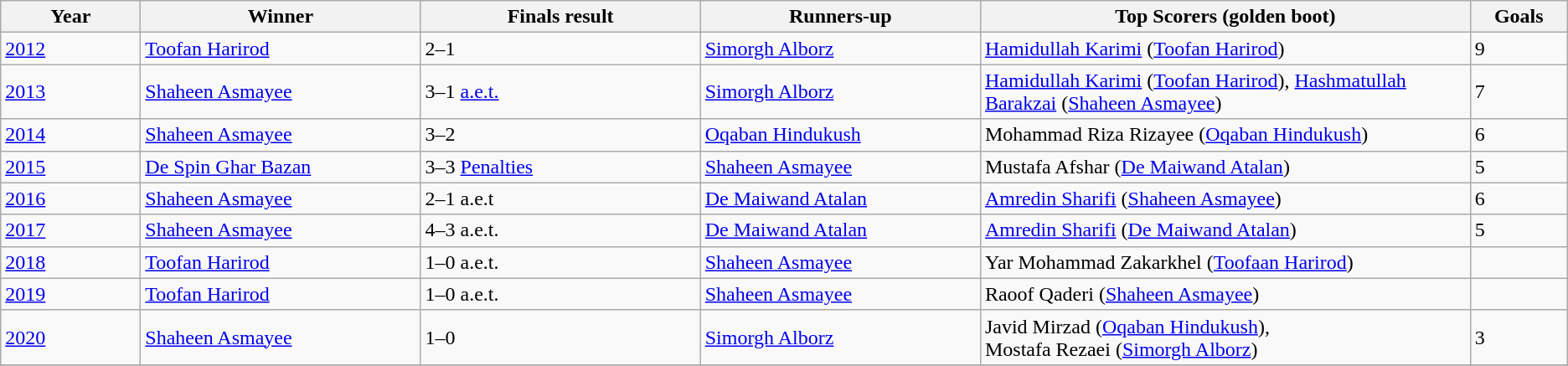<table class="wikitable">
<tr>
<th width=4%>Year</th>
<th width=8%>Winner</th>
<th width=8%>Finals result</th>
<th width=8%>Runners-up</th>
<th width=14%>Top Scorers (golden boot)</th>
<th width=2%>Goals</th>
</tr>
<tr>
<td><a href='#'>2012</a></td>
<td><a href='#'>Toofan Harirod</a></td>
<td>2–1</td>
<td><a href='#'>Simorgh Alborz</a></td>
<td><a href='#'>Hamidullah Karimi</a> (<a href='#'>Toofan Harirod</a>)</td>
<td>9</td>
</tr>
<tr>
<td><a href='#'>2013</a></td>
<td><a href='#'>Shaheen Asmayee</a></td>
<td>3–1 <a href='#'>a.e.t.</a></td>
<td><a href='#'>Simorgh Alborz</a></td>
<td><a href='#'>Hamidullah Karimi</a> (<a href='#'>Toofan Harirod</a>), <a href='#'>Hashmatullah Barakzai</a> (<a href='#'>Shaheen Asmayee</a>)</td>
<td>7</td>
</tr>
<tr>
<td><a href='#'>2014</a></td>
<td><a href='#'>Shaheen Asmayee</a></td>
<td>3–2</td>
<td><a href='#'>Oqaban Hindukush</a></td>
<td>Mohammad Riza Rizayee (<a href='#'>Oqaban Hindukush</a>)</td>
<td>6</td>
</tr>
<tr>
<td><a href='#'>2015</a></td>
<td><a href='#'>De Spin Ghar Bazan</a></td>
<td>3–3 <a href='#'>Penalties</a></td>
<td><a href='#'>Shaheen Asmayee</a></td>
<td>Mustafa Afshar (<a href='#'>De Maiwand Atalan</a>)</td>
<td>5</td>
</tr>
<tr>
<td><a href='#'>2016</a></td>
<td><a href='#'>Shaheen Asmayee</a></td>
<td>2–1 a.e.t</td>
<td><a href='#'>De Maiwand Atalan</a></td>
<td><a href='#'>Amredin Sharifi</a> (<a href='#'>Shaheen Asmayee</a>)</td>
<td>6</td>
</tr>
<tr>
<td><a href='#'>2017</a></td>
<td><a href='#'>Shaheen Asmayee</a></td>
<td>4–3 a.e.t.</td>
<td><a href='#'>De Maiwand Atalan</a></td>
<td><a href='#'>Amredin Sharifi</a> (<a href='#'>De Maiwand Atalan</a>)</td>
<td>5</td>
</tr>
<tr>
<td><a href='#'>2018</a></td>
<td><a href='#'>Toofan Harirod</a></td>
<td>1–0 a.e.t.</td>
<td><a href='#'>Shaheen Asmayee</a></td>
<td>Yar Mohammad Zakarkhel (<a href='#'>Toofaan Harirod</a>)</td>
<td></td>
</tr>
<tr>
<td><a href='#'>2019</a></td>
<td><a href='#'>Toofan Harirod</a></td>
<td>1–0 a.e.t.</td>
<td><a href='#'>Shaheen Asmayee</a></td>
<td>Raoof Qaderi (<a href='#'>Shaheen Asmayee</a>)</td>
<td></td>
</tr>
<tr>
<td><a href='#'>2020</a></td>
<td><a href='#'>Shaheen Asmayee</a></td>
<td>1–0</td>
<td><a href='#'>Simorgh Alborz</a></td>
<td>Javid Mirzad (<a href='#'>Oqaban Hindukush</a>), <br>Mostafa Rezaei (<a href='#'>Simorgh Alborz</a>)</td>
<td>3</td>
</tr>
<tr>
</tr>
</table>
